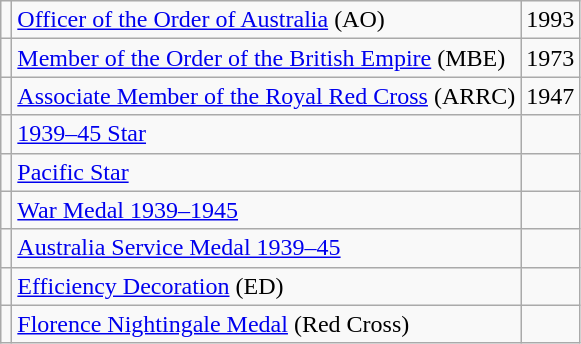<table class="wikitable">
<tr>
<td></td>
<td><a href='#'>Officer of the Order of Australia</a> (AO)</td>
<td>1993</td>
</tr>
<tr>
<td></td>
<td><a href='#'>Member of the Order of the British Empire</a> (MBE)</td>
<td>1973</td>
</tr>
<tr>
<td></td>
<td><a href='#'>Associate Member of the Royal Red Cross</a> (ARRC)</td>
<td>1947</td>
</tr>
<tr>
<td></td>
<td><a href='#'>1939–45 Star</a></td>
<td></td>
</tr>
<tr>
<td></td>
<td><a href='#'>Pacific Star</a></td>
<td></td>
</tr>
<tr>
<td></td>
<td><a href='#'>War Medal 1939–1945</a></td>
<td></td>
</tr>
<tr>
<td></td>
<td><a href='#'>Australia Service Medal 1939–45</a></td>
<td></td>
</tr>
<tr>
<td></td>
<td><a href='#'>Efficiency Decoration</a> (ED)</td>
<td></td>
</tr>
<tr>
<td></td>
<td><a href='#'>Florence Nightingale Medal</a> (Red Cross)</td>
<td></td>
</tr>
</table>
